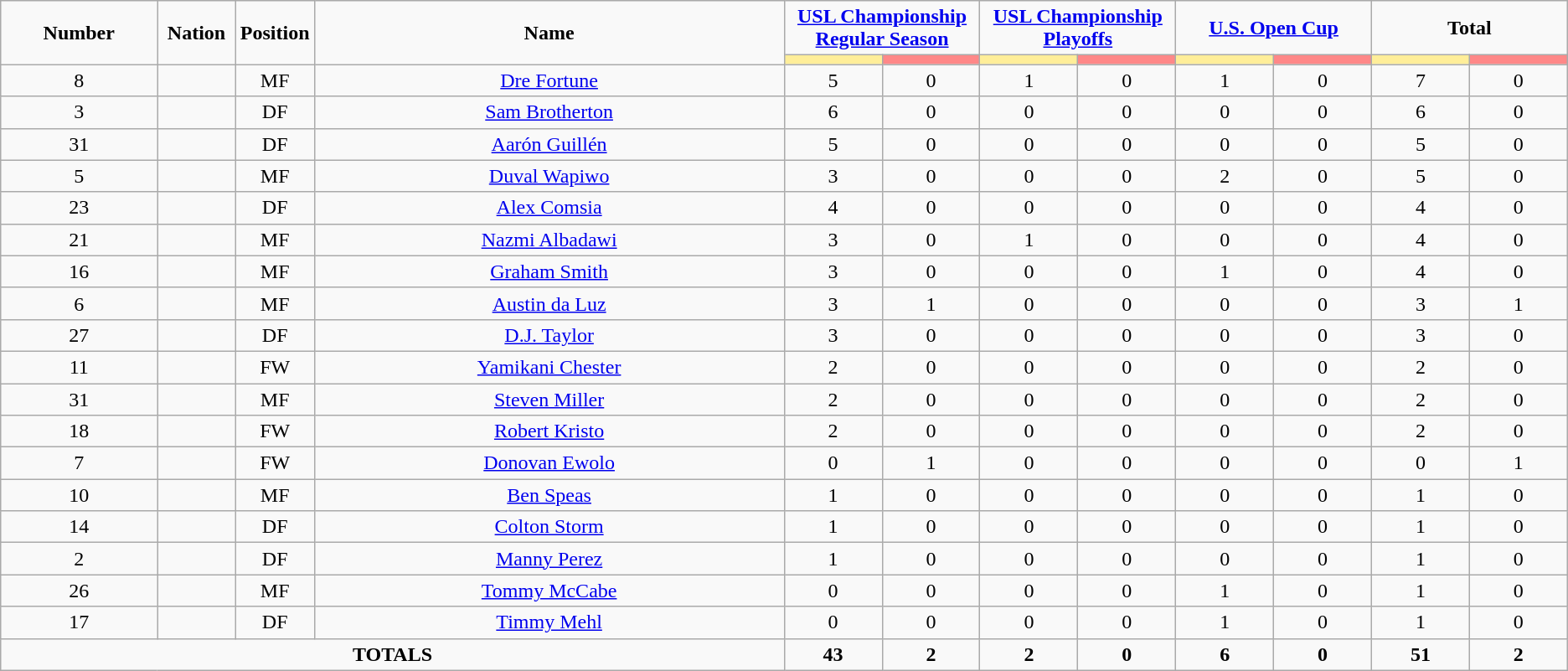<table class="wikitable" style="font-size: 100%; text-align: center;">
<tr>
<td rowspan="2" width="10%" align="center"><strong>Number</strong></td>
<td rowspan="2" width="5%" align="center"><strong>Nation</strong></td>
<td rowspan="2" width="5%" align="center"><strong>Position</strong></td>
<td rowspan="2" width="30%" align="center"><strong>Name</strong></td>
<td colspan="2" align="center"><strong><a href='#'>USL Championship Regular Season</a></strong></td>
<td colspan="2" align="center"><strong><a href='#'>USL Championship Playoffs</a></strong></td>
<td colspan="2" align="center"><strong><a href='#'>U.S. Open Cup</a></strong></td>
<td colspan="2" align="center"><strong>Total</strong></td>
</tr>
<tr>
<th width=60 style="background: #FFEE99"></th>
<th width=60 style="background: #FF8888"></th>
<th width=60 style="background: #FFEE99"></th>
<th width=60 style="background: #FF8888"></th>
<th width=60 style="background: #FFEE99"></th>
<th width=60 style="background: #FF8888"></th>
<th width=60 style="background: #FFEE99"></th>
<th width=60 style="background: #FF8888"></th>
</tr>
<tr>
<td>8</td>
<td></td>
<td>MF</td>
<td><a href='#'>Dre Fortune</a></td>
<td>5</td>
<td>0</td>
<td>1</td>
<td>0</td>
<td>1</td>
<td>0</td>
<td>7</td>
<td>0</td>
</tr>
<tr>
<td>3</td>
<td></td>
<td>DF</td>
<td><a href='#'>Sam Brotherton</a></td>
<td>6</td>
<td>0</td>
<td>0</td>
<td>0</td>
<td>0</td>
<td>0</td>
<td>6</td>
<td>0</td>
</tr>
<tr>
<td>31</td>
<td></td>
<td>DF</td>
<td><a href='#'>Aarón Guillén</a></td>
<td>5</td>
<td>0</td>
<td>0</td>
<td>0</td>
<td>0</td>
<td>0</td>
<td>5</td>
<td>0</td>
</tr>
<tr>
<td>5</td>
<td></td>
<td>MF</td>
<td><a href='#'>Duval Wapiwo</a></td>
<td>3</td>
<td>0</td>
<td>0</td>
<td>0</td>
<td>2</td>
<td>0</td>
<td>5</td>
<td>0</td>
</tr>
<tr>
<td>23</td>
<td></td>
<td>DF</td>
<td><a href='#'>Alex Comsia</a></td>
<td>4</td>
<td>0</td>
<td>0</td>
<td>0</td>
<td>0</td>
<td>0</td>
<td>4</td>
<td>0</td>
</tr>
<tr>
<td>21</td>
<td></td>
<td>MF</td>
<td><a href='#'>Nazmi Albadawi</a></td>
<td>3</td>
<td>0</td>
<td>1</td>
<td>0</td>
<td>0</td>
<td>0</td>
<td>4</td>
<td>0</td>
</tr>
<tr>
<td>16</td>
<td></td>
<td>MF</td>
<td><a href='#'>Graham Smith</a></td>
<td>3</td>
<td>0</td>
<td>0</td>
<td>0</td>
<td>1</td>
<td>0</td>
<td>4</td>
<td>0</td>
</tr>
<tr>
<td>6</td>
<td></td>
<td>MF</td>
<td><a href='#'>Austin da Luz</a></td>
<td>3</td>
<td>1</td>
<td>0</td>
<td>0</td>
<td>0</td>
<td>0</td>
<td>3</td>
<td>1</td>
</tr>
<tr>
<td>27</td>
<td></td>
<td>DF</td>
<td><a href='#'>D.J. Taylor</a></td>
<td>3</td>
<td>0</td>
<td>0</td>
<td>0</td>
<td>0</td>
<td>0</td>
<td>3</td>
<td>0</td>
</tr>
<tr>
<td>11</td>
<td></td>
<td>FW</td>
<td><a href='#'>Yamikani Chester</a></td>
<td>2</td>
<td>0</td>
<td>0</td>
<td>0</td>
<td>0</td>
<td>0</td>
<td>2</td>
<td>0</td>
</tr>
<tr>
<td>31</td>
<td></td>
<td>MF</td>
<td><a href='#'>Steven Miller</a></td>
<td>2</td>
<td>0</td>
<td>0</td>
<td>0</td>
<td>0</td>
<td>0</td>
<td>2</td>
<td>0</td>
</tr>
<tr>
<td>18</td>
<td></td>
<td>FW</td>
<td><a href='#'>Robert Kristo</a></td>
<td>2</td>
<td>0</td>
<td>0</td>
<td>0</td>
<td>0</td>
<td>0</td>
<td>2</td>
<td>0</td>
</tr>
<tr>
<td>7</td>
<td></td>
<td>FW</td>
<td><a href='#'>Donovan Ewolo</a></td>
<td>0</td>
<td>1</td>
<td>0</td>
<td>0</td>
<td>0</td>
<td>0</td>
<td>0</td>
<td>1</td>
</tr>
<tr>
<td>10</td>
<td></td>
<td>MF</td>
<td><a href='#'>Ben Speas</a></td>
<td>1</td>
<td>0</td>
<td>0</td>
<td>0</td>
<td>0</td>
<td>0</td>
<td>1</td>
<td>0</td>
</tr>
<tr>
<td>14</td>
<td></td>
<td>DF</td>
<td><a href='#'>Colton Storm</a></td>
<td>1</td>
<td>0</td>
<td>0</td>
<td>0</td>
<td>0</td>
<td>0</td>
<td>1</td>
<td>0</td>
</tr>
<tr>
<td>2</td>
<td></td>
<td>DF</td>
<td><a href='#'>Manny Perez</a></td>
<td>1</td>
<td>0</td>
<td>0</td>
<td>0</td>
<td>0</td>
<td>0</td>
<td>1</td>
<td>0</td>
</tr>
<tr>
<td>26</td>
<td></td>
<td>MF</td>
<td><a href='#'>Tommy McCabe</a></td>
<td>0</td>
<td>0</td>
<td>0</td>
<td>0</td>
<td>1</td>
<td>0</td>
<td>1</td>
<td>0</td>
</tr>
<tr>
<td>17</td>
<td></td>
<td>DF</td>
<td><a href='#'>Timmy Mehl</a></td>
<td>0</td>
<td>0</td>
<td>0</td>
<td>0</td>
<td>1</td>
<td>0</td>
<td>1</td>
<td>0</td>
</tr>
<tr>
<td colspan="4"><strong>TOTALS</strong></td>
<td><strong>43</strong></td>
<td><strong>2</strong></td>
<td><strong>2</strong></td>
<td><strong>0</strong></td>
<td><strong>6</strong></td>
<td><strong>0</strong></td>
<td><strong>51</strong></td>
<td><strong>2</strong></td>
</tr>
</table>
